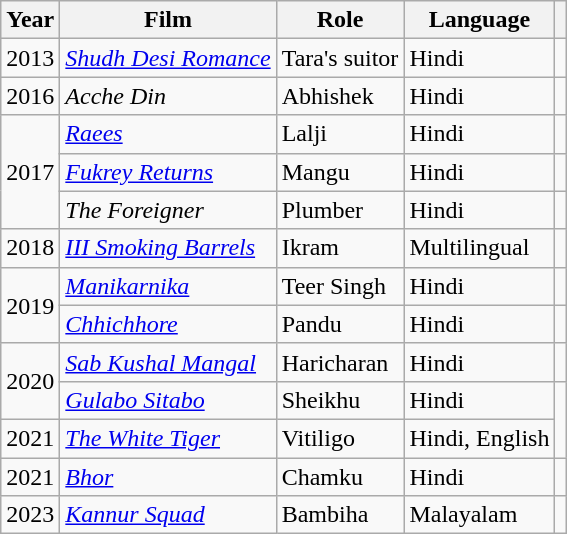<table class="wikitable">
<tr>
<th>Year</th>
<th>Film</th>
<th>Role</th>
<th>Language</th>
<th></th>
</tr>
<tr>
<td>2013</td>
<td><em><a href='#'>Shudh Desi Romance</a></em></td>
<td>Tara's suitor</td>
<td>Hindi</td>
<td></td>
</tr>
<tr>
<td>2016</td>
<td><em>Acche Din</em></td>
<td>Abhishek</td>
<td>Hindi</td>
<td></td>
</tr>
<tr>
<td rowspan="3">2017</td>
<td><em><a href='#'>Raees</a></em></td>
<td>Lalji</td>
<td>Hindi</td>
<td></td>
</tr>
<tr>
<td><em><a href='#'>Fukrey Returns</a></em></td>
<td>Mangu</td>
<td>Hindi</td>
<td></td>
</tr>
<tr>
<td><em>The Foreigner</em></td>
<td>Plumber</td>
<td>Hindi</td>
<td></td>
</tr>
<tr>
<td>2018</td>
<td><em><a href='#'>III Smoking Barrels</a></em></td>
<td>Ikram</td>
<td>Multilingual</td>
<td></td>
</tr>
<tr>
<td rowspan="2">2019</td>
<td><em><a href='#'>Manikarnika</a></em></td>
<td>Teer Singh</td>
<td>Hindi</td>
<td></td>
</tr>
<tr>
<td><em><a href='#'>Chhichhore</a></em></td>
<td>Pandu</td>
<td>Hindi</td>
<td></td>
</tr>
<tr>
<td rowspan="2">2020</td>
<td><em><a href='#'>Sab Kushal Mangal</a></em></td>
<td>Haricharan</td>
<td>Hindi</td>
<td></td>
</tr>
<tr>
<td><em><a href='#'>Gulabo Sitabo</a></em></td>
<td>Sheikhu</td>
<td>Hindi</td>
</tr>
<tr>
<td>2021</td>
<td><em><a href='#'>The White Tiger</a></em></td>
<td>Vitiligo</td>
<td>Hindi, English</td>
</tr>
<tr>
<td>2021</td>
<td><em><a href='#'>Bhor</a></em></td>
<td>Chamku</td>
<td>Hindi</td>
<td></td>
</tr>
<tr>
<td>2023</td>
<td><em><a href='#'>Kannur Squad</a></em></td>
<td>Bambiha</td>
<td>Malayalam</td>
<td></td>
</tr>
</table>
